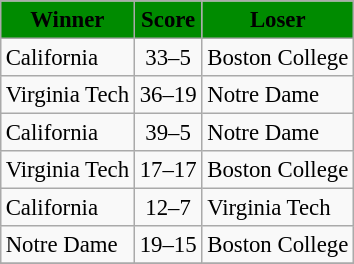<table class="wikitable" style="margin:0.5em auto; font-size:95%">
<tr bgcolor="008B00">
<td align=center><strong>Winner</strong></td>
<td align=center><strong>Score</strong></td>
<td align=center><strong>Loser</strong></td>
</tr>
<tr>
<td>California</td>
<td align=center>33–5</td>
<td>Boston College</td>
</tr>
<tr>
<td>Virginia Tech</td>
<td align=center>36–19</td>
<td>Notre Dame</td>
</tr>
<tr>
<td>California</td>
<td align=center>39–5</td>
<td>Notre Dame</td>
</tr>
<tr>
<td>Virginia Tech</td>
<td align=center>17–17</td>
<td>Boston College</td>
</tr>
<tr>
<td>California</td>
<td align=center>12–7</td>
<td>Virginia Tech</td>
</tr>
<tr>
<td>Notre Dame</td>
<td align=center>19–15</td>
<td>Boston College</td>
</tr>
<tr>
</tr>
</table>
